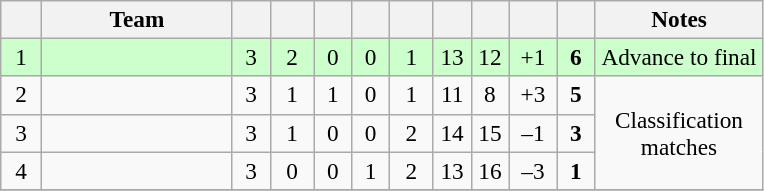<table class="wikitable" style="text-align: center; font-size: 97%;">
<tr>
<th width="20"></th>
<th width="120">Team</th>
<th width="18"></th>
<th width="22"></th>
<th width="18"></th>
<th width="18"></th>
<th width="22"></th>
<th width="18"></th>
<th width="18"></th>
<th width="25"></th>
<th width="18"></th>
<th width="105">Notes</th>
</tr>
<tr style="background-color: #ccffcc;">
<td>1</td>
<td align=left></td>
<td>3</td>
<td>2</td>
<td>0</td>
<td>0</td>
<td>1</td>
<td>13</td>
<td>12</td>
<td>+1</td>
<td><strong>6</strong></td>
<td>Advance to final</td>
</tr>
<tr>
<td>2</td>
<td align=left></td>
<td>3</td>
<td>1</td>
<td>1</td>
<td>0</td>
<td>1</td>
<td>11</td>
<td>8</td>
<td>+3</td>
<td><strong>5</strong></td>
<td rowspan="3">Classification matches</td>
</tr>
<tr>
<td>3</td>
<td align=left></td>
<td>3</td>
<td>1</td>
<td>0</td>
<td>0</td>
<td>2</td>
<td>14</td>
<td>15</td>
<td>–1</td>
<td><strong>3</strong></td>
</tr>
<tr>
<td>4</td>
<td align=left></td>
<td>3</td>
<td>0</td>
<td>0</td>
<td>1</td>
<td>2</td>
<td>13</td>
<td>16</td>
<td>–3</td>
<td><strong>1</strong></td>
</tr>
<tr>
</tr>
</table>
